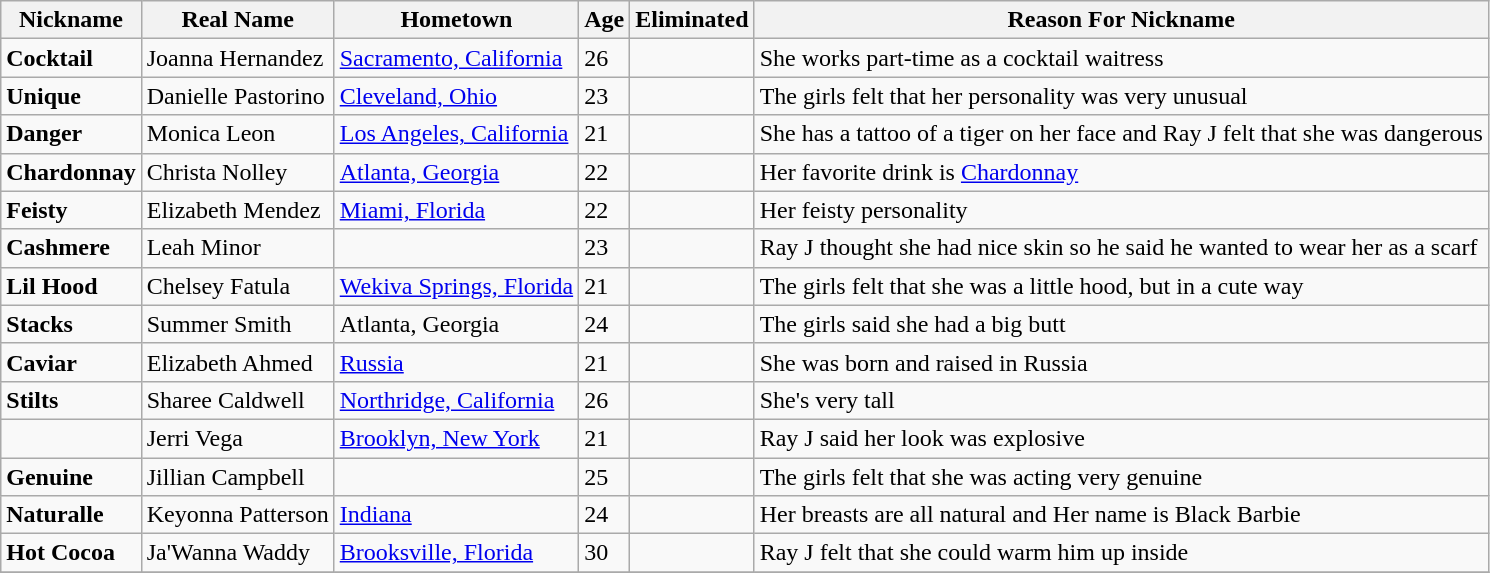<table class="wikitable sortable">
<tr>
<th>Nickname</th>
<th>Real Name</th>
<th>Hometown</th>
<th>Age</th>
<th>Eliminated</th>
<th>Reason For Nickname</th>
</tr>
<tr>
<td><strong>Cocktail</strong></td>
<td>Joanna Hernandez</td>
<td><a href='#'>Sacramento, California</a></td>
<td>26</td>
<td></td>
<td>She works part-time as a cocktail waitress</td>
</tr>
<tr>
<td><strong>Unique</strong></td>
<td>Danielle Pastorino</td>
<td><a href='#'>Cleveland, Ohio</a></td>
<td>23</td>
<td></td>
<td>The girls felt that her personality was very unusual</td>
</tr>
<tr>
<td><strong>Danger</strong></td>
<td>Monica Leon</td>
<td><a href='#'>Los Angeles, California</a></td>
<td>21</td>
<td></td>
<td>She has a tattoo of a tiger on her face and Ray J felt that she was dangerous</td>
</tr>
<tr>
<td><strong>Chardonnay</strong></td>
<td>Christa Nolley</td>
<td><a href='#'>Atlanta, Georgia</a></td>
<td>22</td>
<td></td>
<td>Her favorite drink is <a href='#'>Chardonnay</a></td>
</tr>
<tr>
<td><strong>Feisty</strong></td>
<td>Elizabeth Mendez</td>
<td><a href='#'>Miami, Florida</a></td>
<td>22</td>
<td></td>
<td>Her feisty personality</td>
</tr>
<tr>
<td><strong>Cashmere</strong></td>
<td>Leah Minor</td>
<td></td>
<td>23</td>
<td></td>
<td>Ray J thought she had nice skin so he said he wanted to wear her as a scarf</td>
</tr>
<tr>
<td><strong>Lil Hood</strong></td>
<td>Chelsey Fatula</td>
<td><a href='#'>Wekiva Springs, Florida</a></td>
<td>21</td>
<td></td>
<td>The girls felt that she was a little hood, but in a cute way</td>
</tr>
<tr>
<td><strong>Stacks</strong></td>
<td>Summer Smith</td>
<td>Atlanta, Georgia</td>
<td>24</td>
<td></td>
<td>The girls said she had a big butt</td>
</tr>
<tr>
<td><strong>Caviar</strong></td>
<td>Elizabeth Ahmed</td>
<td><a href='#'>Russia</a></td>
<td>21</td>
<td></td>
<td>She was born and raised in Russia</td>
</tr>
<tr>
<td><strong>Stilts</strong></td>
<td>Sharee Caldwell</td>
<td><a href='#'>Northridge, California</a></td>
<td>26</td>
<td></td>
<td>She's very tall</td>
</tr>
<tr>
<td><strong></strong></td>
<td>Jerri Vega</td>
<td><a href='#'>Brooklyn, New York</a></td>
<td>21</td>
<td></td>
<td>Ray J said her look was explosive</td>
</tr>
<tr>
<td><strong>Genuine</strong></td>
<td>Jillian Campbell</td>
<td></td>
<td>25</td>
<td></td>
<td>The girls felt that she was acting very genuine</td>
</tr>
<tr>
<td><strong>Naturalle</strong></td>
<td>Keyonna Patterson</td>
<td><a href='#'>Indiana</a></td>
<td>24</td>
<td></td>
<td>Her breasts are all natural and Her name is Black Barbie</td>
</tr>
<tr>
<td><strong>Hot Cocoa</strong></td>
<td>Ja'Wanna Waddy</td>
<td><a href='#'>Brooksville, Florida</a></td>
<td>30</td>
<td></td>
<td>Ray J felt that she could warm him up inside</td>
</tr>
<tr>
</tr>
</table>
